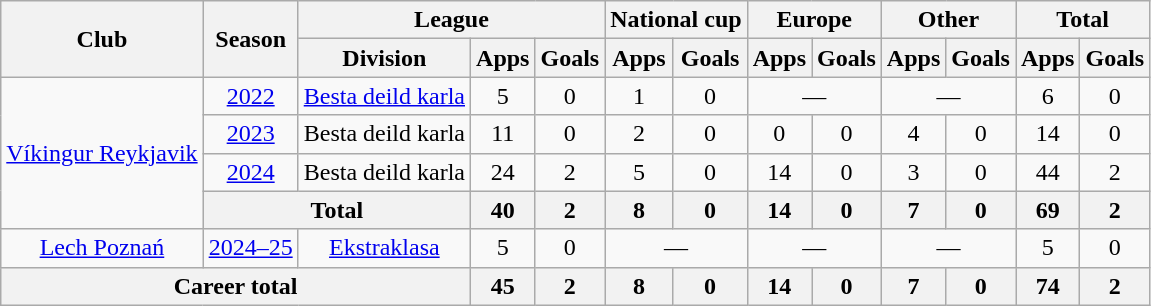<table class="wikitable" style="text-align: center;">
<tr>
<th rowspan="2">Club</th>
<th rowspan="2">Season</th>
<th colspan="3">League</th>
<th colspan="2">National cup</th>
<th colspan="2">Europe</th>
<th colspan="2">Other</th>
<th colspan="2">Total</th>
</tr>
<tr>
<th>Division</th>
<th>Apps</th>
<th>Goals</th>
<th>Apps</th>
<th>Goals</th>
<th>Apps</th>
<th>Goals</th>
<th>Apps</th>
<th>Goals</th>
<th>Apps</th>
<th>Goals</th>
</tr>
<tr>
<td rowspan=4><a href='#'>Víkingur Reykjavik</a></td>
<td><a href='#'>2022</a></td>
<td><a href='#'>Besta deild karla</a></td>
<td>5</td>
<td>0</td>
<td>1</td>
<td>0</td>
<td colspan="2">—</td>
<td colspan="2">—</td>
<td>6</td>
<td>0</td>
</tr>
<tr>
<td><a href='#'>2023</a></td>
<td>Besta deild karla</td>
<td>11</td>
<td>0</td>
<td>2</td>
<td>0</td>
<td>0</td>
<td>0</td>
<td>4</td>
<td>0</td>
<td>14</td>
<td>0</td>
</tr>
<tr>
<td><a href='#'>2024</a></td>
<td>Besta deild karla</td>
<td>24</td>
<td>2</td>
<td>5</td>
<td>0</td>
<td>14</td>
<td>0</td>
<td>3</td>
<td>0</td>
<td>44</td>
<td>2</td>
</tr>
<tr>
<th colspan="2">Total</th>
<th>40</th>
<th>2</th>
<th>8</th>
<th>0</th>
<th>14</th>
<th>0</th>
<th>7</th>
<th>0</th>
<th>69</th>
<th>2</th>
</tr>
<tr>
<td><a href='#'>Lech Poznań</a></td>
<td><a href='#'>2024–25</a></td>
<td><a href='#'>Ekstraklasa</a></td>
<td>5</td>
<td>0</td>
<td colspan="2">—</td>
<td colspan="2">—</td>
<td colspan="2">—</td>
<td>5</td>
<td>0</td>
</tr>
<tr>
<th colspan="3">Career total</th>
<th>45</th>
<th>2</th>
<th>8</th>
<th>0</th>
<th>14</th>
<th>0</th>
<th>7</th>
<th>0</th>
<th>74</th>
<th>2</th>
</tr>
</table>
